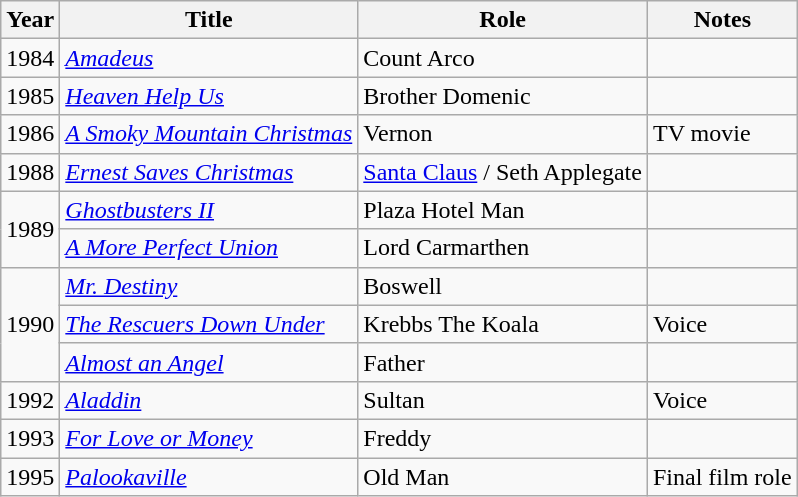<table class="wikitable sortable">
<tr>
<th>Year</th>
<th>Title</th>
<th>Role</th>
<th class="unsortable">Notes</th>
</tr>
<tr>
<td>1984</td>
<td><em><a href='#'>Amadeus</a></em></td>
<td>Count Arco</td>
<td></td>
</tr>
<tr>
<td>1985</td>
<td><em><a href='#'>Heaven Help Us</a></em></td>
<td>Brother Domenic</td>
<td></td>
</tr>
<tr>
<td>1986</td>
<td><em><a href='#'>A Smoky Mountain Christmas</a></em></td>
<td>Vernon</td>
<td>TV movie</td>
</tr>
<tr>
<td>1988</td>
<td><em><a href='#'>Ernest Saves Christmas</a></em></td>
<td><a href='#'>Santa Claus</a> / Seth Applegate</td>
<td></td>
</tr>
<tr>
<td rowspan=2>1989</td>
<td><em><a href='#'>Ghostbusters II</a></em></td>
<td>Plaza Hotel Man</td>
<td></td>
</tr>
<tr>
<td><em><a href='#'>A More Perfect Union</a></em></td>
<td>Lord Carmarthen</td>
<td></td>
</tr>
<tr>
<td rowspan=3>1990</td>
<td><em><a href='#'>Mr. Destiny</a></em></td>
<td>Boswell</td>
<td></td>
</tr>
<tr>
<td><em><a href='#'>The Rescuers Down Under</a></em></td>
<td>Krebbs The Koala</td>
<td>Voice</td>
</tr>
<tr>
<td><em><a href='#'>Almost an Angel</a></em></td>
<td>Father</td>
<td></td>
</tr>
<tr>
<td>1992</td>
<td><em><a href='#'>Aladdin</a></em></td>
<td>Sultan</td>
<td>Voice</td>
</tr>
<tr>
<td>1993</td>
<td><em><a href='#'>For Love or Money</a></em></td>
<td>Freddy</td>
<td></td>
</tr>
<tr>
<td>1995</td>
<td><em><a href='#'>Palookaville</a></em></td>
<td>Old Man</td>
<td>Final film role</td>
</tr>
</table>
